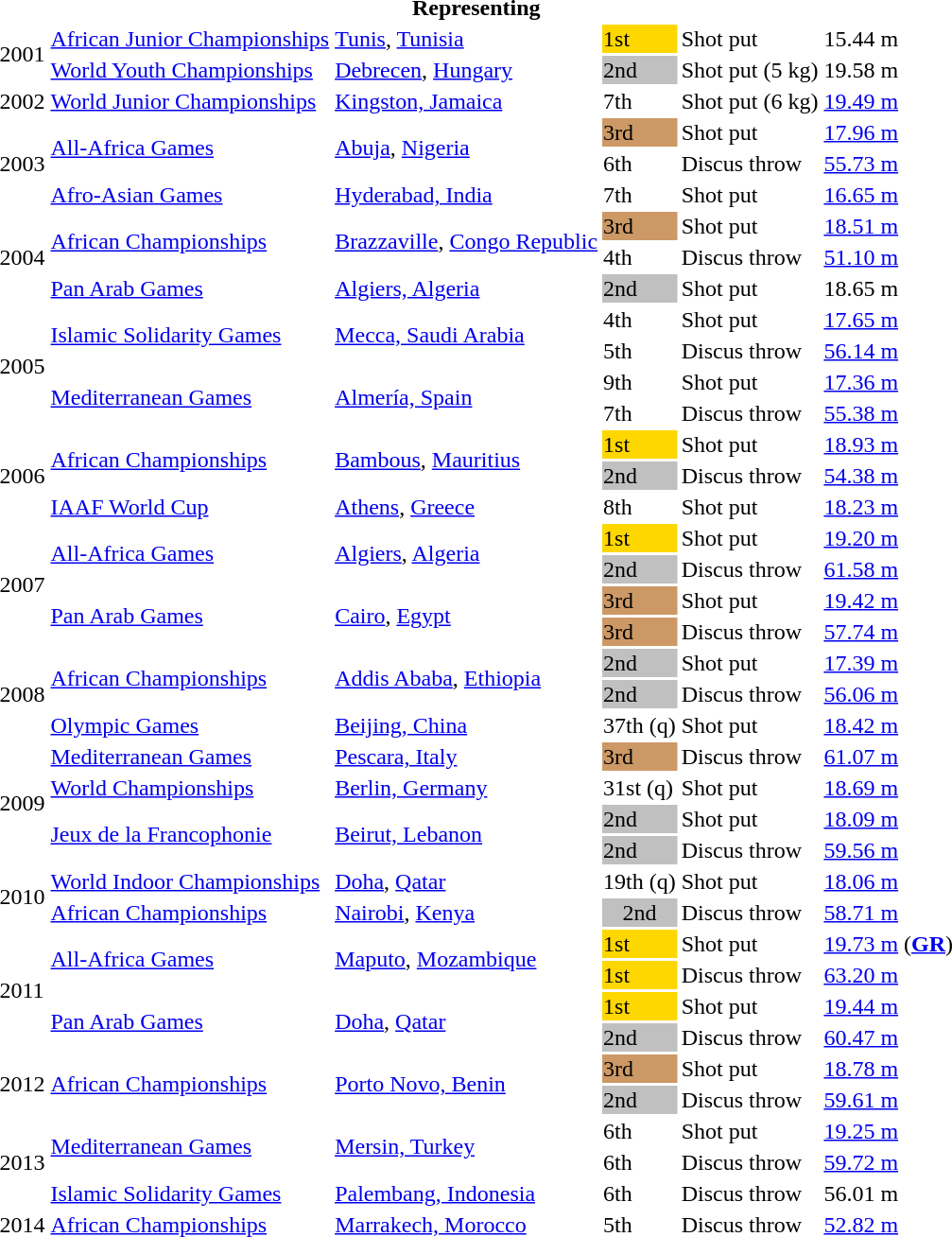<table>
<tr>
<th colspan="6">Representing </th>
</tr>
<tr>
<td rowspan=2>2001</td>
<td><a href='#'>African Junior Championships</a></td>
<td><a href='#'>Tunis</a>, <a href='#'>Tunisia</a></td>
<td bgcolor=gold>1st</td>
<td>Shot put</td>
<td>15.44 m</td>
</tr>
<tr>
<td><a href='#'>World Youth Championships</a></td>
<td><a href='#'>Debrecen</a>, <a href='#'>Hungary</a></td>
<td bgcolor="silver">2nd</td>
<td>Shot put (5 kg)</td>
<td>19.58 m</td>
</tr>
<tr>
<td>2002</td>
<td><a href='#'>World Junior Championships</a></td>
<td><a href='#'>Kingston, Jamaica</a></td>
<td>7th</td>
<td>Shot put (6 kg)</td>
<td><a href='#'>19.49 m</a></td>
</tr>
<tr>
<td rowspan=3>2003</td>
<td rowspan=2><a href='#'>All-Africa Games</a></td>
<td rowspan=2><a href='#'>Abuja</a>, <a href='#'>Nigeria</a></td>
<td bgcolor="CC9966">3rd</td>
<td>Shot put</td>
<td><a href='#'>17.96 m</a></td>
</tr>
<tr>
<td>6th</td>
<td>Discus throw</td>
<td><a href='#'>55.73 m</a></td>
</tr>
<tr>
<td><a href='#'>Afro-Asian Games</a></td>
<td><a href='#'>Hyderabad, India</a></td>
<td>7th</td>
<td>Shot put</td>
<td><a href='#'>16.65 m</a></td>
</tr>
<tr>
<td rowspan=3>2004</td>
<td rowspan=2><a href='#'>African Championships</a></td>
<td rowspan=2><a href='#'>Brazzaville</a>, <a href='#'>Congo Republic</a></td>
<td bgcolor="CC9966">3rd</td>
<td>Shot put</td>
<td><a href='#'>18.51 m</a></td>
</tr>
<tr>
<td>4th</td>
<td>Discus throw</td>
<td><a href='#'>51.10 m</a></td>
</tr>
<tr>
<td><a href='#'>Pan Arab Games</a></td>
<td><a href='#'>Algiers, Algeria</a></td>
<td bgcolor="silver">2nd</td>
<td>Shot put</td>
<td>18.65 m</td>
</tr>
<tr>
<td rowspan=4>2005</td>
<td rowspan=2><a href='#'>Islamic Solidarity Games</a></td>
<td rowspan=2><a href='#'>Mecca, Saudi Arabia</a></td>
<td>4th</td>
<td>Shot put</td>
<td><a href='#'>17.65 m</a></td>
</tr>
<tr>
<td>5th</td>
<td>Discus throw</td>
<td><a href='#'>56.14 m</a></td>
</tr>
<tr>
<td rowspan=2><a href='#'>Mediterranean Games</a></td>
<td rowspan=2><a href='#'>Almería, Spain</a></td>
<td>9th</td>
<td>Shot put</td>
<td><a href='#'>17.36 m</a></td>
</tr>
<tr>
<td>7th</td>
<td>Discus throw</td>
<td><a href='#'>55.38 m</a></td>
</tr>
<tr>
<td rowspan=3>2006</td>
<td rowspan=2><a href='#'>African Championships</a></td>
<td rowspan=2><a href='#'>Bambous</a>, <a href='#'>Mauritius</a></td>
<td bgcolor=gold>1st</td>
<td>Shot put</td>
<td><a href='#'>18.93 m</a></td>
</tr>
<tr>
<td bgcolor="silver">2nd</td>
<td>Discus throw</td>
<td><a href='#'>54.38 m</a></td>
</tr>
<tr>
<td><a href='#'>IAAF World Cup</a></td>
<td><a href='#'>Athens</a>, <a href='#'>Greece</a></td>
<td>8th</td>
<td>Shot put</td>
<td><a href='#'>18.23 m</a></td>
</tr>
<tr>
<td rowspan=4>2007</td>
<td rowspan=2><a href='#'>All-Africa Games</a></td>
<td rowspan=2><a href='#'>Algiers</a>, <a href='#'>Algeria</a></td>
<td bgcolor="gold">1st</td>
<td>Shot put</td>
<td><a href='#'>19.20 m</a></td>
</tr>
<tr>
<td bgcolor="silver">2nd</td>
<td>Discus throw</td>
<td><a href='#'>61.58 m</a></td>
</tr>
<tr>
<td rowspan=2><a href='#'>Pan Arab Games</a></td>
<td rowspan=2><a href='#'>Cairo</a>, <a href='#'>Egypt</a></td>
<td bgcolor="cc9966">3rd</td>
<td>Shot put</td>
<td><a href='#'>19.42 m</a></td>
</tr>
<tr>
<td bgcolor="cc9966">3rd</td>
<td>Discus throw</td>
<td><a href='#'>57.74 m</a></td>
</tr>
<tr>
<td rowspan=3>2008</td>
<td rowspan=2><a href='#'>African Championships</a></td>
<td rowspan=2><a href='#'>Addis Ababa</a>, <a href='#'>Ethiopia</a></td>
<td bgcolor="silver">2nd</td>
<td>Shot put</td>
<td><a href='#'>17.39 m</a></td>
</tr>
<tr>
<td bgcolor="silver">2nd</td>
<td>Discus throw</td>
<td><a href='#'>56.06 m</a></td>
</tr>
<tr>
<td><a href='#'>Olympic Games</a></td>
<td><a href='#'>Beijing, China</a></td>
<td>37th (q)</td>
<td>Shot put</td>
<td><a href='#'>18.42 m</a></td>
</tr>
<tr>
<td rowspan=4>2009</td>
<td><a href='#'>Mediterranean Games</a></td>
<td><a href='#'>Pescara, Italy</a></td>
<td bgcolor="cc9966">3rd</td>
<td>Discus throw</td>
<td><a href='#'>61.07 m</a></td>
</tr>
<tr>
<td><a href='#'>World Championships</a></td>
<td><a href='#'>Berlin, Germany</a></td>
<td>31st (q)</td>
<td>Shot put</td>
<td><a href='#'>18.69 m</a></td>
</tr>
<tr>
<td rowspan=2><a href='#'>Jeux de la Francophonie</a></td>
<td rowspan=2><a href='#'>Beirut, Lebanon</a></td>
<td bgcolor=silver>2nd</td>
<td>Shot put</td>
<td><a href='#'>18.09 m</a></td>
</tr>
<tr>
<td bgcolor=silver>2nd</td>
<td>Discus throw</td>
<td><a href='#'>59.56 m</a></td>
</tr>
<tr>
<td rowspan=2>2010</td>
<td><a href='#'>World Indoor Championships</a></td>
<td><a href='#'>Doha</a>, <a href='#'>Qatar</a></td>
<td>19th (q)</td>
<td>Shot put</td>
<td><a href='#'>18.06 m</a></td>
</tr>
<tr>
<td><a href='#'>African Championships</a></td>
<td><a href='#'>Nairobi</a>, <a href='#'>Kenya</a></td>
<td bgcolor="silver" align="center">2nd</td>
<td>Discus throw</td>
<td><a href='#'>58.71 m</a></td>
</tr>
<tr>
<td rowspan=4>2011</td>
<td rowspan=2><a href='#'>All-Africa Games</a></td>
<td rowspan=2><a href='#'>Maputo</a>, <a href='#'>Mozambique</a></td>
<td bgcolor="gold">1st</td>
<td>Shot put</td>
<td><a href='#'>19.73 m</a> (<strong><a href='#'>GR</a></strong>)</td>
</tr>
<tr>
<td bgcolor="gold">1st</td>
<td>Discus throw</td>
<td><a href='#'>63.20 m</a></td>
</tr>
<tr>
<td rowspan=2><a href='#'>Pan Arab Games</a></td>
<td rowspan=2><a href='#'>Doha</a>, <a href='#'>Qatar</a></td>
<td bgcolor="gold">1st</td>
<td>Shot put</td>
<td><a href='#'>19.44 m</a></td>
</tr>
<tr>
<td bgcolor="silver">2nd</td>
<td>Discus throw</td>
<td><a href='#'>60.47 m</a></td>
</tr>
<tr>
<td rowspan=2>2012</td>
<td rowspan=2><a href='#'>African Championships</a></td>
<td rowspan=2><a href='#'>Porto Novo, Benin</a></td>
<td bgcolor="cc9966">3rd</td>
<td>Shot put</td>
<td><a href='#'>18.78 m</a></td>
</tr>
<tr>
<td bgcolor="silver">2nd</td>
<td>Discus throw</td>
<td><a href='#'>59.61 m</a></td>
</tr>
<tr>
<td rowspan=3>2013</td>
<td rowspan=2><a href='#'>Mediterranean Games</a></td>
<td rowspan=2><a href='#'>Mersin, Turkey</a></td>
<td>6th</td>
<td>Shot put</td>
<td><a href='#'>19.25 m</a></td>
</tr>
<tr>
<td>6th</td>
<td>Discus throw</td>
<td><a href='#'>59.72 m</a></td>
</tr>
<tr>
<td><a href='#'>Islamic Solidarity Games</a></td>
<td><a href='#'>Palembang, Indonesia</a></td>
<td>6th</td>
<td>Discus throw</td>
<td>56.01 m</td>
</tr>
<tr>
<td>2014</td>
<td><a href='#'>African Championships</a></td>
<td><a href='#'>Marrakech, Morocco</a></td>
<td>5th</td>
<td>Discus throw</td>
<td><a href='#'>52.82 m</a></td>
</tr>
</table>
